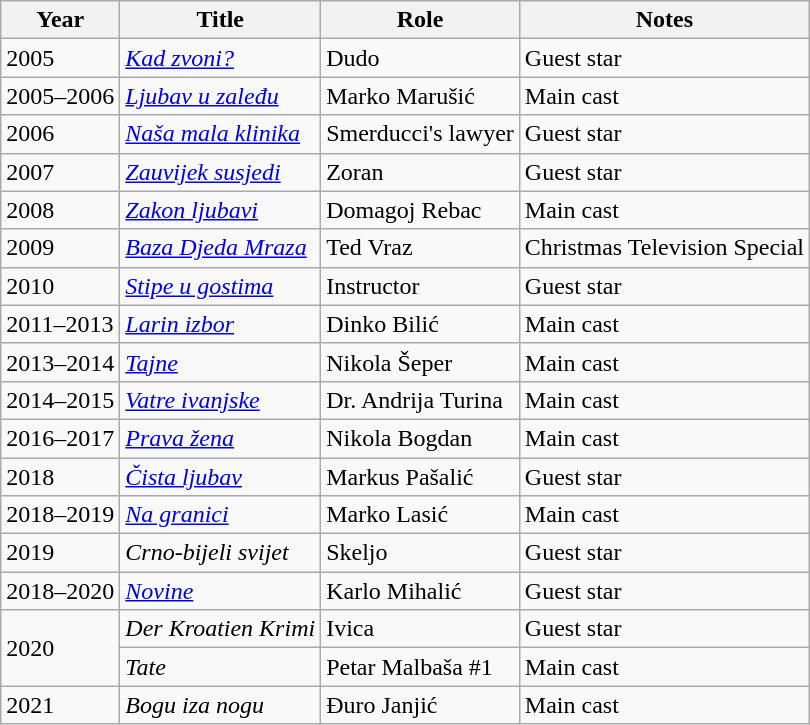<table class="wikitable sortable">
<tr>
<th>Year</th>
<th>Title</th>
<th>Role</th>
<th class="unsortable">Notes</th>
</tr>
<tr>
<td>2005</td>
<td><em><a href='#'>Kad zvoni?</a></em></td>
<td>Dudo</td>
<td>Guest star</td>
</tr>
<tr>
<td>2005–2006</td>
<td><em><a href='#'>Ljubav u zaleđu</a></em></td>
<td>Marko Marušić</td>
<td>Main cast</td>
</tr>
<tr>
<td>2006</td>
<td><em><a href='#'>Naša mala klinika</a></em></td>
<td>Smerducci's lawyer</td>
<td>Guest star</td>
</tr>
<tr>
<td>2007</td>
<td><em><a href='#'>Zauvijek susjedi</a></em></td>
<td>Zoran</td>
<td>Guest star</td>
</tr>
<tr>
<td>2008</td>
<td><em><a href='#'>Zakon ljubavi</a></em></td>
<td>Domagoj Rebac</td>
<td>Main cast</td>
</tr>
<tr>
<td>2009</td>
<td><em><a href='#'>Baza Djeda Mraza</a></em></td>
<td>Ted Vraz</td>
<td>Christmas Television Special</td>
</tr>
<tr>
<td>2010</td>
<td><em><a href='#'>Stipe u gostima</a></em></td>
<td>Instructor</td>
<td>Guest star</td>
</tr>
<tr>
<td>2011–2013</td>
<td><em><a href='#'>Larin izbor</a></em></td>
<td>Dinko Bilić</td>
<td>Main cast</td>
</tr>
<tr>
<td>2013–2014</td>
<td><em><a href='#'>Tajne</a></em></td>
<td>Nikola Šeper</td>
<td>Main cast</td>
</tr>
<tr>
<td>2014–2015</td>
<td><em><a href='#'>Vatre ivanjske</a></em></td>
<td>Dr. Andrija Turina</td>
<td>Main cast</td>
</tr>
<tr>
<td>2016–2017</td>
<td><em><a href='#'>Prava žena</a></em></td>
<td>Nikola Bogdan</td>
<td>Main cast</td>
</tr>
<tr>
<td>2018</td>
<td><em><a href='#'>Čista ljubav</a></em></td>
<td>Markus Pašalić</td>
<td>Guest star</td>
</tr>
<tr>
<td>2018–2019</td>
<td><em><a href='#'>Na granici</a></em></td>
<td>Marko Lasić</td>
<td>Main cast</td>
</tr>
<tr>
<td>2019</td>
<td><em>Crno-bijeli svijet</em></td>
<td>Skeljo</td>
<td>Guest star</td>
</tr>
<tr>
<td>2018–2020</td>
<td><em><a href='#'>Novine</a></em></td>
<td>Karlo Mihalić</td>
<td>Guest star</td>
</tr>
<tr>
<td rowspan="2">2020</td>
<td><em>Der Kroatien Krimi</em></td>
<td>Ivica</td>
<td>Guest star</td>
</tr>
<tr>
<td><em>Tate</em></td>
<td>Petar Malbaša #1</td>
<td>Main cast</td>
</tr>
<tr>
<td>2021</td>
<td><em>Bogu iza nogu</em></td>
<td>Đuro Janjić</td>
<td>Main cast</td>
</tr>
</table>
